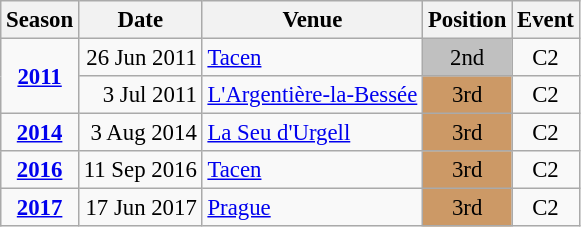<table class="wikitable" style="text-align:center; font-size:95%;">
<tr>
<th>Season</th>
<th>Date</th>
<th>Venue</th>
<th>Position</th>
<th>Event</th>
</tr>
<tr>
<td rowspan=2><strong><a href='#'>2011</a></strong></td>
<td align=right>26 Jun 2011</td>
<td align=left><a href='#'>Tacen</a></td>
<td bgcolor=silver>2nd</td>
<td>C2</td>
</tr>
<tr>
<td align=right>3 Jul 2011</td>
<td align=left><a href='#'>L'Argentière-la-Bessée</a></td>
<td bgcolor=cc9966>3rd</td>
<td>C2</td>
</tr>
<tr>
<td><strong><a href='#'>2014</a></strong></td>
<td align=right>3 Aug 2014</td>
<td align=left><a href='#'>La Seu d'Urgell</a></td>
<td bgcolor=cc9966>3rd</td>
<td>C2</td>
</tr>
<tr>
<td><strong><a href='#'>2016</a></strong></td>
<td align=right>11 Sep 2016</td>
<td align=left><a href='#'>Tacen</a></td>
<td bgcolor=cc9966>3rd</td>
<td>C2</td>
</tr>
<tr>
<td><strong><a href='#'>2017</a></strong></td>
<td align=right>17 Jun 2017</td>
<td align=left><a href='#'>Prague</a></td>
<td bgcolor=cc9966>3rd</td>
<td>C2</td>
</tr>
</table>
